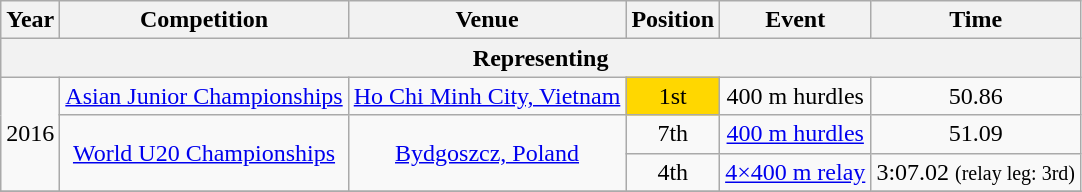<table class="wikitable sortable" style=text-align:center>
<tr>
<th>Year</th>
<th>Competition</th>
<th>Venue</th>
<th>Position</th>
<th>Event</th>
<th>Time</th>
</tr>
<tr>
<th colspan="6">Representing </th>
</tr>
<tr>
<td rowspan=3>2016</td>
<td><a href='#'>Asian Junior Championships</a></td>
<td><a href='#'>Ho Chi Minh City, Vietnam</a></td>
<td bgcolor="gold">1st</td>
<td>400 m hurdles</td>
<td>50.86</td>
</tr>
<tr>
<td rowspan=2><a href='#'>World U20 Championships</a></td>
<td rowspan=2><a href='#'>Bydgoszcz, Poland</a></td>
<td>7th</td>
<td><a href='#'>400 m hurdles</a></td>
<td>51.09</td>
</tr>
<tr>
<td>4th</td>
<td><a href='#'>4×400 m relay</a></td>
<td>3:07.02 <small>(relay leg: 3rd)</small></td>
</tr>
<tr>
</tr>
</table>
